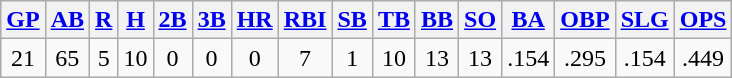<table class="wikitable">
<tr>
<th><a href='#'>GP</a></th>
<th><a href='#'>AB</a></th>
<th><a href='#'>R</a></th>
<th><a href='#'>H</a></th>
<th><a href='#'>2B</a></th>
<th><a href='#'>3B</a></th>
<th><a href='#'>HR</a></th>
<th><a href='#'>RBI</a></th>
<th><a href='#'>SB</a></th>
<th><a href='#'>TB</a></th>
<th><a href='#'>BB</a></th>
<th><a href='#'>SO</a></th>
<th><a href='#'>BA</a></th>
<th><a href='#'>OBP</a></th>
<th><a href='#'>SLG</a></th>
<th><a href='#'>OPS</a></th>
</tr>
<tr align=center>
<td>21</td>
<td>65</td>
<td>5</td>
<td>10</td>
<td>0</td>
<td>0</td>
<td>0</td>
<td>7</td>
<td>1</td>
<td>10</td>
<td>13</td>
<td>13</td>
<td>.154</td>
<td>.295</td>
<td>.154</td>
<td>.449</td>
</tr>
</table>
